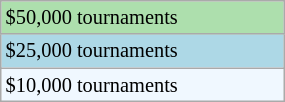<table class="wikitable" style="font-size:85%; width:15%;">
<tr style="background:#addfad;">
<td>$50,000 tournaments</td>
</tr>
<tr style="background:lightblue;">
<td>$25,000 tournaments</td>
</tr>
<tr style="background:#f0f8ff;">
<td>$10,000 tournaments</td>
</tr>
</table>
